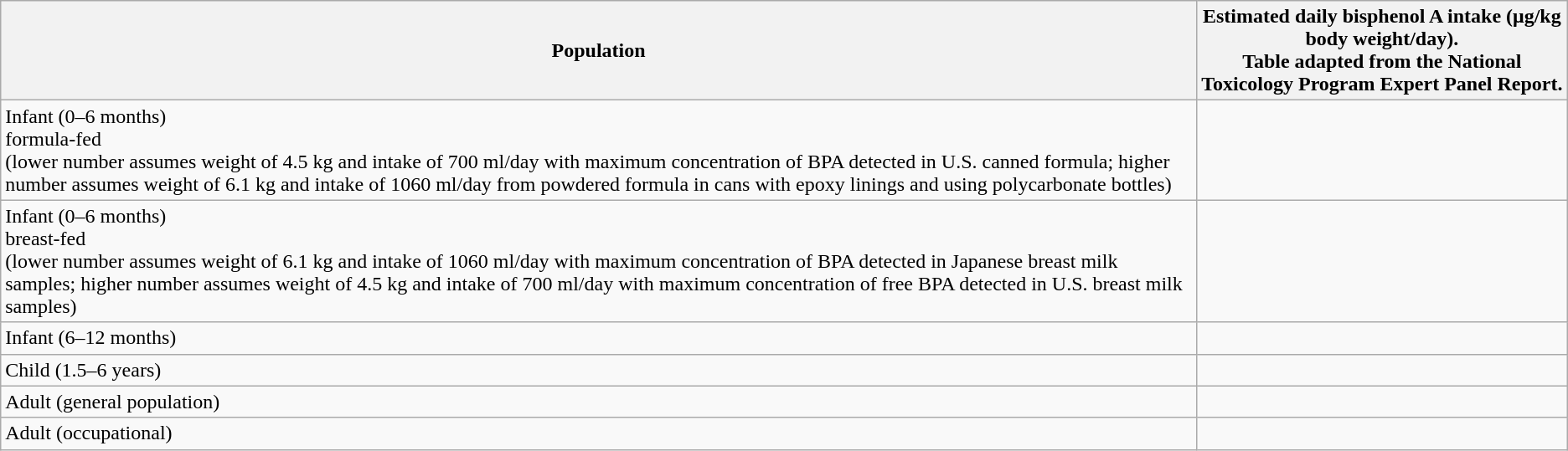<table class="wikitable">
<tr>
<th>Population</th>
<th>Estimated daily bisphenol A intake (μg/kg body weight/day).<br>Table adapted from the National Toxicology Program Expert Panel Report.</th>
</tr>
<tr>
<td>Infant (0–6 months)<br>formula-fed<br>(lower number assumes weight of 4.5 kg and intake of 700 ml/day with maximum concentration of BPA detected in U.S. canned formula; higher number assumes weight of 6.1 kg and intake of 1060 ml/day from powdered formula in cans with epoxy linings and using polycarbonate bottles)</td>
<td></td>
</tr>
<tr>
<td>Infant (0–6 months)<br>breast-fed<br>(lower number assumes weight of 6.1 kg and intake of 1060 ml/day with maximum concentration of BPA detected in Japanese breast milk samples; higher number assumes weight of 4.5 kg and intake of 700 ml/day with maximum concentration of free BPA detected in U.S. breast milk samples)</td>
<td></td>
</tr>
<tr>
<td>Infant (6–12 months)</td>
<td></td>
</tr>
<tr>
<td>Child (1.5–6 years)</td>
<td></td>
</tr>
<tr>
<td>Adult (general population)</td>
<td></td>
</tr>
<tr>
<td>Adult (occupational)</td>
<td></td>
</tr>
</table>
